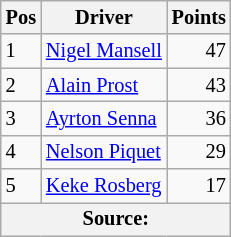<table class="wikitable" style="font-size: 85%;">
<tr>
<th>Pos</th>
<th>Driver</th>
<th>Points</th>
</tr>
<tr>
<td>1</td>
<td> <a href='#'>Nigel Mansell</a></td>
<td align="right">47</td>
</tr>
<tr>
<td>2</td>
<td> <a href='#'>Alain Prost</a></td>
<td align="right">43</td>
</tr>
<tr>
<td>3</td>
<td> <a href='#'>Ayrton Senna</a></td>
<td align="right">36</td>
</tr>
<tr>
<td>4</td>
<td> <a href='#'>Nelson Piquet</a></td>
<td align="right">29</td>
</tr>
<tr>
<td>5</td>
<td> <a href='#'>Keke Rosberg</a></td>
<td align="right">17</td>
</tr>
<tr>
<th colspan=4>Source: </th>
</tr>
</table>
